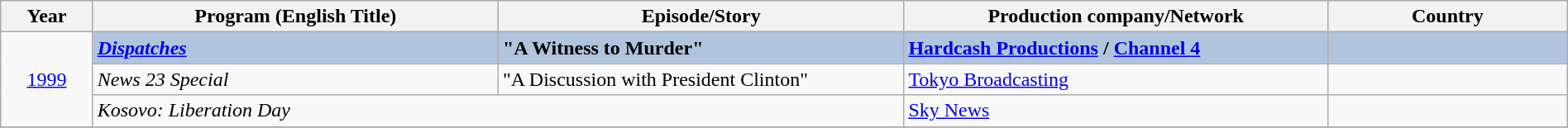<table class="wikitable" width="100%" border="1" cellpadding="5" cellspacing="0">
<tr>
<th width=5%>Year</th>
<th width=22%>Program (English Title)</th>
<th width=22%>Episode/Story</th>
<th width=23%><strong>Production company/Network</strong></th>
<th width=13%><strong>Country</strong></th>
</tr>
<tr>
<td rowspan="3" style="text-align:center;"><a href='#'>1999</a><br></td>
<td style="background:#B0C4DE;"><strong><em><a href='#'>Dispatches</a></em></strong></td>
<td style="background:#B0C4DE;"><strong>"A Witness to Murder"</strong></td>
<td style="background:#B0C4DE;"><strong><a href='#'>Hardcash Productions</a> / <a href='#'>Channel 4</a></strong></td>
<td style="background:#B0C4DE;"><strong></strong></td>
</tr>
<tr>
<td><em>News 23 Special</em></td>
<td>"A Discussion with President Clinton"</td>
<td><a href='#'>Tokyo Broadcasting</a></td>
<td></td>
</tr>
<tr>
<td colspan="2"><em>Kosovo: Liberation Day</em></td>
<td><a href='#'>Sky News</a></td>
<td></td>
</tr>
<tr>
</tr>
</table>
